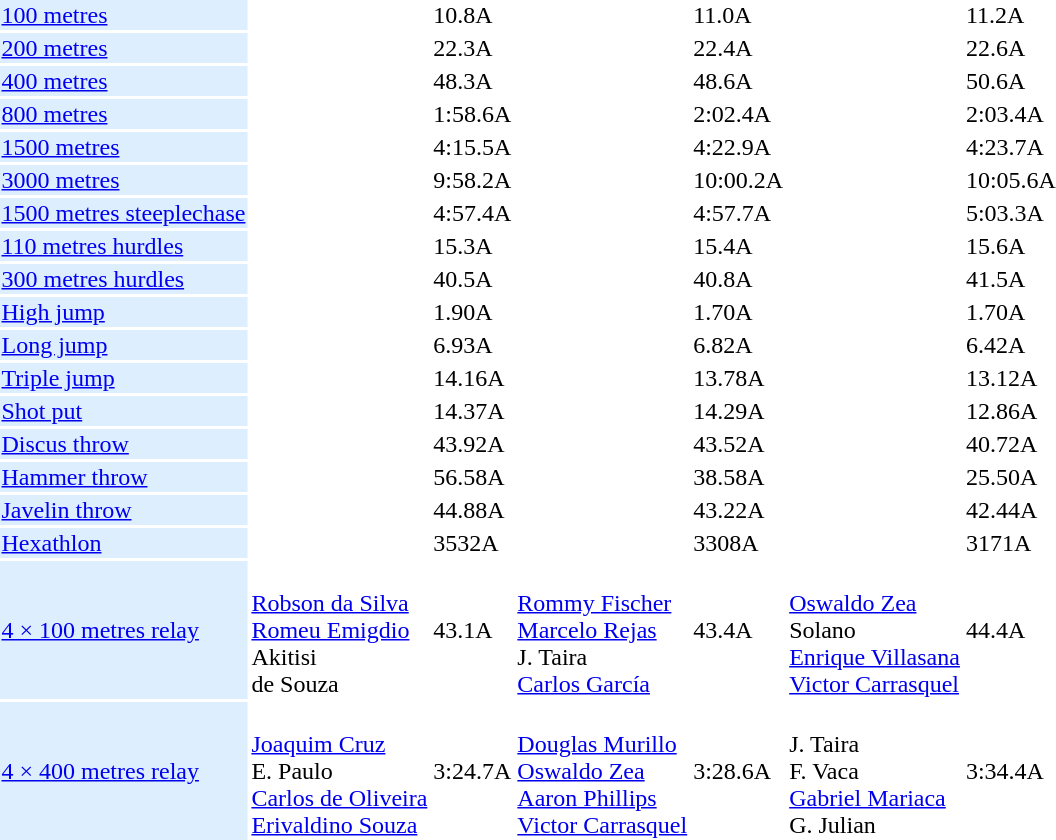<table>
<tr>
<td bgcolor = DDEEFF><a href='#'>100 metres</a></td>
<td></td>
<td>10.8A</td>
<td></td>
<td>11.0A</td>
<td></td>
<td>11.2A</td>
</tr>
<tr>
<td bgcolor = DDEEFF><a href='#'>200 metres</a></td>
<td></td>
<td>22.3A</td>
<td></td>
<td>22.4A</td>
<td></td>
<td>22.6A</td>
</tr>
<tr>
<td bgcolor = DDEEFF><a href='#'>400 metres</a></td>
<td></td>
<td>48.3A</td>
<td></td>
<td>48.6A</td>
<td></td>
<td>50.6A</td>
</tr>
<tr>
<td bgcolor = DDEEFF><a href='#'>800 metres</a></td>
<td></td>
<td>1:58.6A</td>
<td></td>
<td>2:02.4A</td>
<td></td>
<td>2:03.4A</td>
</tr>
<tr>
<td bgcolor = DDEEFF><a href='#'>1500 metres</a></td>
<td></td>
<td>4:15.5A</td>
<td></td>
<td>4:22.9A</td>
<td></td>
<td>4:23.7A</td>
</tr>
<tr>
<td bgcolor = DDEEFF><a href='#'>3000 metres</a></td>
<td></td>
<td>9:58.2A</td>
<td></td>
<td>10:00.2A</td>
<td></td>
<td>10:05.6A</td>
</tr>
<tr>
<td bgcolor = DDEEFF><a href='#'>1500 metres steeplechase</a></td>
<td></td>
<td>4:57.4A</td>
<td></td>
<td>4:57.7A</td>
<td></td>
<td>5:03.3A</td>
</tr>
<tr>
<td bgcolor = DDEEFF><a href='#'>110 metres hurdles</a></td>
<td></td>
<td>15.3A</td>
<td></td>
<td>15.4A</td>
<td></td>
<td>15.6A</td>
</tr>
<tr>
<td bgcolor = DDEEFF><a href='#'>300 metres hurdles</a></td>
<td></td>
<td>40.5A</td>
<td></td>
<td>40.8A</td>
<td></td>
<td>41.5A</td>
</tr>
<tr>
<td bgcolor = DDEEFF><a href='#'>High jump</a></td>
<td></td>
<td>1.90A</td>
<td></td>
<td>1.70A</td>
<td></td>
<td>1.70A</td>
</tr>
<tr>
<td bgcolor = DDEEFF><a href='#'>Long jump</a></td>
<td></td>
<td>6.93A</td>
<td></td>
<td>6.82A</td>
<td></td>
<td>6.42A</td>
</tr>
<tr>
<td bgcolor = DDEEFF><a href='#'>Triple jump</a></td>
<td></td>
<td>14.16A</td>
<td></td>
<td>13.78A</td>
<td></td>
<td>13.12A</td>
</tr>
<tr>
<td bgcolor = DDEEFF><a href='#'>Shot put</a></td>
<td></td>
<td>14.37A</td>
<td></td>
<td>14.29A</td>
<td></td>
<td>12.86A</td>
</tr>
<tr>
<td bgcolor = DDEEFF><a href='#'>Discus throw</a></td>
<td></td>
<td>43.92A</td>
<td></td>
<td>43.52A</td>
<td></td>
<td>40.72A</td>
</tr>
<tr>
<td bgcolor = DDEEFF><a href='#'>Hammer throw</a></td>
<td></td>
<td>56.58A</td>
<td></td>
<td>38.58A</td>
<td></td>
<td>25.50A</td>
</tr>
<tr>
<td bgcolor = DDEEFF><a href='#'>Javelin throw</a></td>
<td></td>
<td>44.88A</td>
<td></td>
<td>43.22A</td>
<td></td>
<td>42.44A</td>
</tr>
<tr>
<td bgcolor = DDEEFF><a href='#'>Hexathlon</a></td>
<td></td>
<td>3532A</td>
<td></td>
<td>3308A</td>
<td></td>
<td>3171A</td>
</tr>
<tr>
<td bgcolor = DDEEFF><a href='#'>4 × 100 metres relay</a></td>
<td>  <br> <a href='#'>Robson da Silva</a> <br> <a href='#'>Romeu Emigdio</a> <br> Akitisi <br> de Souza</td>
<td>43.1A</td>
<td> <br> <a href='#'>Rommy Fischer</a> <br> <a href='#'>Marcelo Rejas</a> <br> J. Taira <br> <a href='#'>Carlos García</a></td>
<td>43.4A</td>
<td> <br> <a href='#'>Oswaldo Zea</a> <br> Solano <br> <a href='#'>Enrique Villasana</a> <br> <a href='#'>Victor Carrasquel</a></td>
<td>44.4A</td>
</tr>
<tr>
<td bgcolor = DDEEFF><a href='#'>4 × 400 metres relay</a></td>
<td> <br> <a href='#'>Joaquim Cruz</a> <br> E. Paulo <br> <a href='#'>Carlos de Oliveira</a> <br> <a href='#'>Erivaldino Souza</a></td>
<td>3:24.7A</td>
<td> <br> <a href='#'>Douglas Murillo</a> <br> <a href='#'>Oswaldo Zea</a> <br> <a href='#'>Aaron Phillips</a> <br> <a href='#'>Victor Carrasquel</a></td>
<td>3:28.6A</td>
<td><br> J. Taira <br> F. Vaca <br> <a href='#'>Gabriel Mariaca</a> <br> G. Julian</td>
<td>3:34.4A</td>
</tr>
</table>
